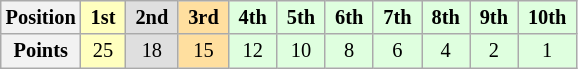<table class="wikitable" style="font-size:85%; text-align:center">
<tr>
<th>Position</th>
<td style="background:#ffffbf;"> <strong>1st</strong> </td>
<td style="background:#dfdfdf;"> <strong>2nd</strong> </td>
<td style="background:#ffdf9f;"> <strong>3rd</strong> </td>
<td style="background:#dfffdf;"> <strong>4th</strong> </td>
<td style="background:#dfffdf;"> <strong>5th</strong> </td>
<td style="background:#dfffdf;"> <strong>6th</strong> </td>
<td style="background:#dfffdf;"> <strong>7th</strong> </td>
<td style="background:#dfffdf;"> <strong>8th</strong> </td>
<td style="background:#dfffdf;"> <strong>9th</strong> </td>
<td style="background:#dfffdf;"> <strong>10th</strong> </td>
</tr>
<tr>
<th>Points</th>
<td style="background:#ffffbf;">25</td>
<td style="background:#dfdfdf;">18</td>
<td style="background:#ffdf9f;">15</td>
<td style="background:#dfffdf;">12</td>
<td style="background:#dfffdf;">10</td>
<td style="background:#dfffdf;">8</td>
<td style="background:#dfffdf;">6</td>
<td style="background:#dfffdf;">4</td>
<td style="background:#dfffdf;">2</td>
<td style="background:#dfffdf;">1</td>
</tr>
</table>
